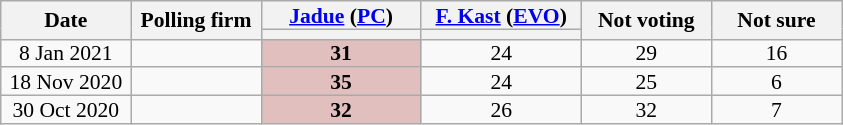<table class="wikitable sortable mw-collapsible mw-collapsed" style=text-align:center;font-size:90%;line-height:12px>
<tr>
<th rowspan=2 width=80px>Date</th>
<th rowspan=2 width=80px>Polling firm</th>
<th width=100px><a href='#'>Jadue</a> (<a href='#'>PC</a>)</th>
<th width=100px><a href='#'>F. Kast</a> (<a href='#'>EVO</a>)</th>
<th width=80px rowspan=2>Not voting</th>
<th width=80px rowspan=2>Not sure</th>
</tr>
<tr>
<th style=background:></th>
<th style=background:></th>
</tr>
<tr>
<td>8 Jan 2021</td>
<td></td>
<td style="background:#E2BFBF;"><strong>31</strong></td>
<td>24</td>
<td>29</td>
<td>16</td>
</tr>
<tr>
<td>18 Nov 2020</td>
<td></td>
<td style="background:#E2BFBF;"><strong>35</strong></td>
<td>24</td>
<td>25</td>
<td>6</td>
</tr>
<tr>
<td>30 Oct 2020</td>
<td></td>
<td style="background:#E2BFBF;"><strong>32</strong></td>
<td>26</td>
<td>32</td>
<td>7</td>
</tr>
</table>
